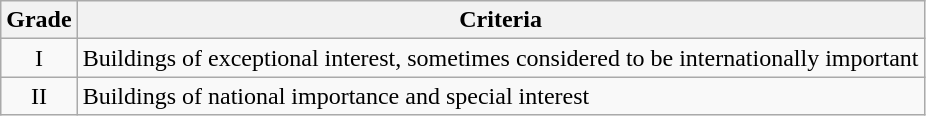<table class="wikitable">
<tr>
<th>Grade</th>
<th>Criteria</th>
</tr>
<tr>
<td align="center" >I</td>
<td>Buildings of exceptional interest, sometimes considered to be internationally important</td>
</tr>
<tr>
<td align="center" >II</td>
<td>Buildings of national importance and special interest</td>
</tr>
</table>
